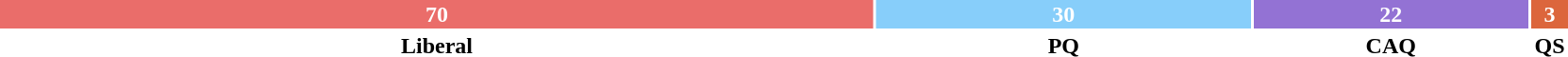<table style="width:88%; text-align:center;">
<tr style="color:white;">
<td style="background:#EA6D6A; width:56.00%;"><strong>70</strong></td>
<td style="background:#87CEFA; width:24.00%;"><strong>30</strong></td>
<td style="background:#9372D4; width:17.60%;"><strong>22</strong></td>
<td style="background:#DC663C; width:2.40%;"><strong>3</strong></td>
</tr>
<tr>
<td><span><strong>Liberal</strong></span></td>
<td><span><strong>PQ</strong></span></td>
<td><span><strong>CAQ</strong></span></td>
<td><span><strong>QS</strong></span></td>
</tr>
</table>
